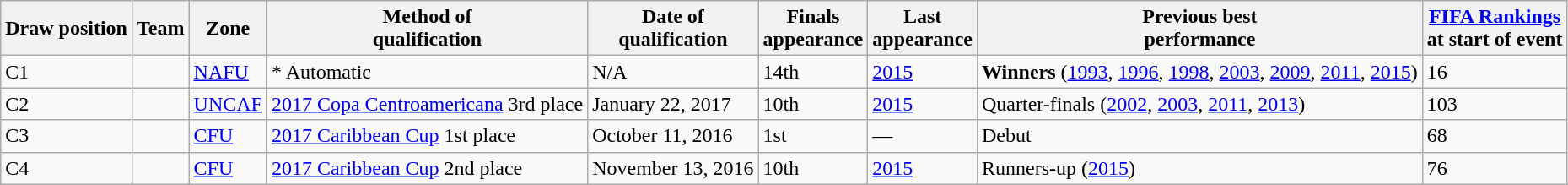<table class="wikitable sortable">
<tr>
<th>Draw position</th>
<th>Team</th>
<th>Zone</th>
<th>Method of<br>qualification</th>
<th>Date of<br>qualification</th>
<th>Finals<br>appearance</th>
<th>Last<br>appearance</th>
<th>Previous best<br>performance</th>
<th><a href='#'>FIFA Rankings</a><br>at start of event</th>
</tr>
<tr>
<td>C1</td>
<td style=white-space:nowrap></td>
<td><a href='#'>NAFU</a></td>
<td><span>*</span> Automatic</td>
<td>N/A</td>
<td data-sort-value="14">14th</td>
<td><a href='#'>2015</a></td>
<td data-sort-value="7.7"><strong>Winners</strong> (<a href='#'>1993</a>, <a href='#'>1996</a>, <a href='#'>1998</a>, <a href='#'>2003</a>, <a href='#'>2009</a>, <a href='#'>2011</a>, <a href='#'>2015</a>)</td>
<td>16</td>
</tr>
<tr>
<td>C2</td>
<td style=white-space:nowrap></td>
<td><a href='#'>UNCAF</a></td>
<td><a href='#'>2017 Copa Centroamericana</a> 3rd place</td>
<td>January 22, 2017</td>
<td data-sort-value="10">10th</td>
<td><a href='#'>2015</a></td>
<td data-sort-value="6.2">Quarter-finals (<a href='#'>2002</a>, <a href='#'>2003</a>, <a href='#'>2011</a>, <a href='#'>2013</a>)</td>
<td>103</td>
</tr>
<tr>
<td>C3</td>
<td style=white-space:nowrap></td>
<td><a href='#'>CFU</a></td>
<td><a href='#'>2017 Caribbean Cup</a> 1st place</td>
<td>October 11, 2016</td>
<td data-sort-value="1">1st</td>
<td>—</td>
<td data-sort-value="0.0">Debut</td>
<td>68</td>
</tr>
<tr>
<td>C4</td>
<td style=white-space:nowrap></td>
<td><a href='#'>CFU</a></td>
<td><a href='#'>2017 Caribbean Cup</a> 2nd place</td>
<td>November 13, 2016</td>
<td data-sort-value="10">10th</td>
<td><a href='#'>2015</a></td>
<td data-sort-value="6.1">Runners-up (<a href='#'>2015</a>)</td>
<td>76</td>
</tr>
</table>
